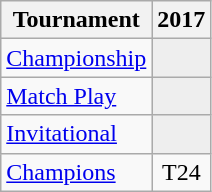<table class="wikitable" style="text-align:center;">
<tr>
<th>Tournament</th>
<th>2017</th>
</tr>
<tr>
<td align="left"><a href='#'>Championship</a></td>
<td style="background:#eeeeee;"></td>
</tr>
<tr>
<td align="left"><a href='#'>Match Play</a></td>
<td style="background:#eeeeee;"></td>
</tr>
<tr>
<td align="left"><a href='#'>Invitational</a></td>
<td style="background:#eeeeee;"></td>
</tr>
<tr>
<td align="left"><a href='#'>Champions</a></td>
<td>T24</td>
</tr>
</table>
